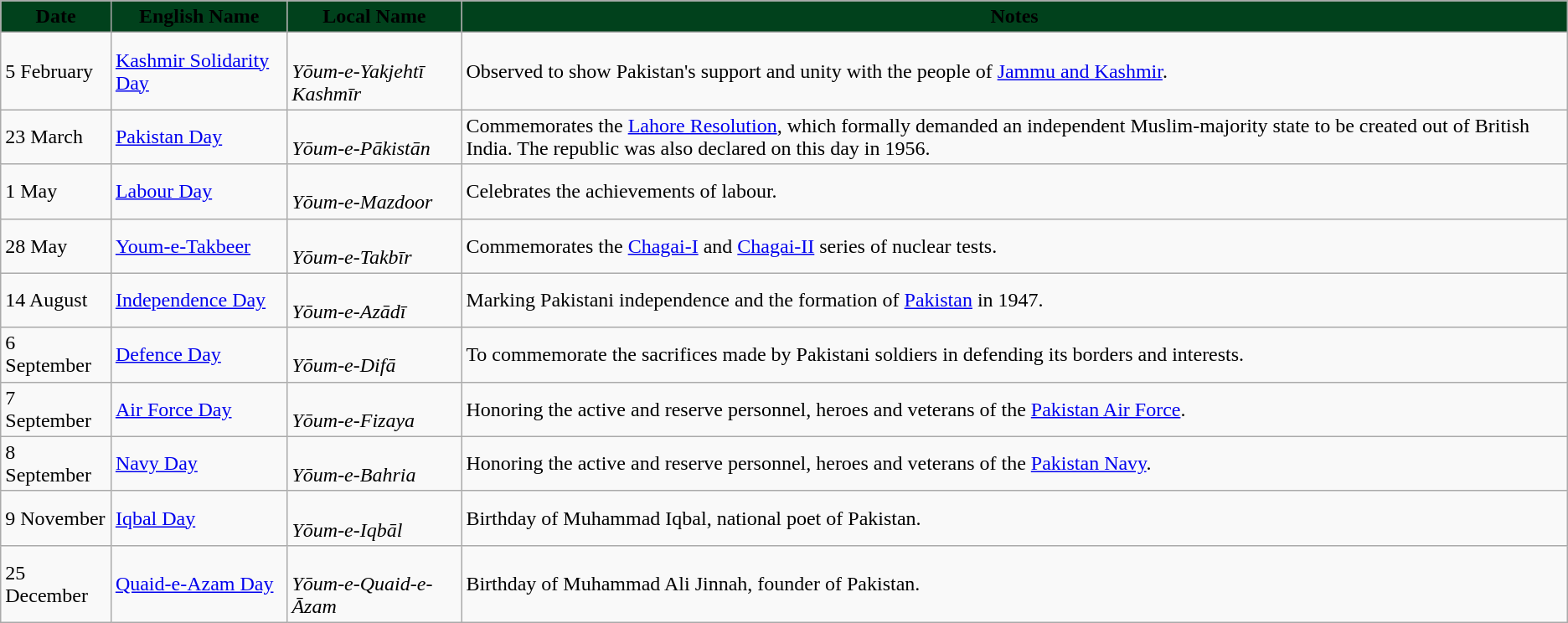<table class="wikitable">
<tr>
<th style="background: #01411C;"><span>Date</span></th>
<th style="background: #01411C;"><span>English Name</span></th>
<th style="background: #01411C;"><span>Local Name</span></th>
<th style="background: #01411C;"><span>Notes</span></th>
</tr>
<tr>
<td>5 February</td>
<td><a href='#'>Kashmir Solidarity Day</a></td>
<td><br><em>Yōum-e-Yakjehtī Kashmīr</em></td>
<td>Observed to show Pakistan's support and unity with the people of <a href='#'>Jammu and Kashmir</a>.</td>
</tr>
<tr>
<td>23 March</td>
<td><a href='#'>Pakistan Day</a></td>
<td><br><em>Yōum-e-Pākistān</em></td>
<td>Commemorates the <a href='#'>Lahore Resolution</a>, which formally demanded an independent Muslim-majority state to be created out of British India. The republic was also declared on this day in 1956.</td>
</tr>
<tr>
<td>1 May</td>
<td><a href='#'>Labour Day</a></td>
<td><br><em>Yōum-e-Mazdoor</em></td>
<td>Celebrates the achievements of labour.</td>
</tr>
<tr>
<td>28 May</td>
<td><a href='#'>Youm-e-Takbeer</a></td>
<td><br><em>Yōum-e-Takbīr</em></td>
<td>Commemorates the <a href='#'>Chagai-I</a> and <a href='#'>Chagai-II</a> series of nuclear tests.</td>
</tr>
<tr>
<td>14 August</td>
<td><a href='#'>Independence Day</a></td>
<td><br><em>Yōum-e-Azādī</em></td>
<td>Marking Pakistani independence and the formation of <a href='#'>Pakistan</a> in 1947.</td>
</tr>
<tr>
<td>6 September</td>
<td><a href='#'>Defence Day</a></td>
<td><br><em>Yōum-e-Difā</em></td>
<td>To commemorate the sacrifices made by Pakistani soldiers in defending its borders and interests.</td>
</tr>
<tr>
<td>7 September</td>
<td><a href='#'>Air Force Day</a></td>
<td><br><em>Yōum-e-Fizaya</em></td>
<td>Honoring the active and reserve personnel, heroes and veterans of the <a href='#'>Pakistan Air Force</a>.</td>
</tr>
<tr>
<td>8 September</td>
<td><a href='#'>Navy Day</a></td>
<td><br><em>Yōum-e-Bahria</em></td>
<td>Honoring the active and reserve personnel, heroes and veterans of the <a href='#'>Pakistan Navy</a>.</td>
</tr>
<tr>
<td>9 November</td>
<td><a href='#'>Iqbal Day</a></td>
<td><br><em>Yōum-e-Iqbāl</em></td>
<td>Birthday of Muhammad Iqbal, national poet of Pakistan.</td>
</tr>
<tr>
<td>25 December</td>
<td><a href='#'>Quaid-e-Azam Day</a></td>
<td><br><em>Yōum-e-Quaid-e-Āzam</em></td>
<td>Birthday of Muhammad Ali Jinnah, founder of Pakistan.</td>
</tr>
</table>
